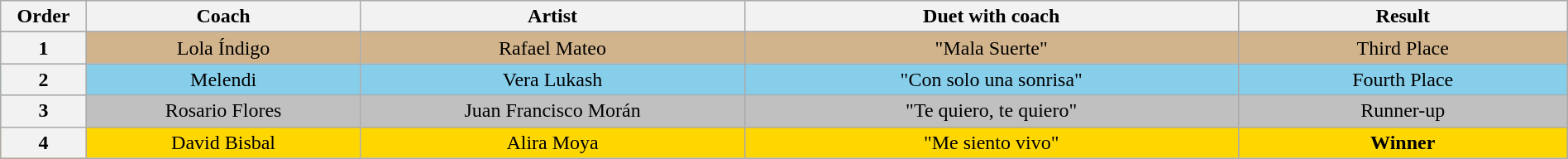<table class="wikitable" style="text-align: center; width:100%">
<tr>
<th style="width:02%">Order</th>
<th style="width:10%">Coach</th>
<th style="width:14%">Artist</th>
<th style="width:18%">Duet with coach</th>
<th style="width:12%">Result</th>
</tr>
<tr>
</tr>
<tr style="background:tan">
<th>1</th>
<td>Lola Índigo</td>
<td>Rafael Mateo</td>
<td>"Mala Suerte"</td>
<td>Third Place</td>
</tr>
<tr style="background:skyblue">
<th>2</th>
<td>Melendi</td>
<td>Vera Lukash</td>
<td>"Con solo una sonrisa"</td>
<td>Fourth Place</td>
</tr>
<tr style="background:silver">
<th>3</th>
<td>Rosario Flores</td>
<td>Juan Francisco Morán</td>
<td>"Te quiero, te quiero"</td>
<td>Runner-up</td>
</tr>
<tr style="background:gold">
<th>4</th>
<td>David Bisbal</td>
<td>Alira Moya</td>
<td>"Me siento vivo"</td>
<td><strong>Winner</strong></td>
</tr>
</table>
